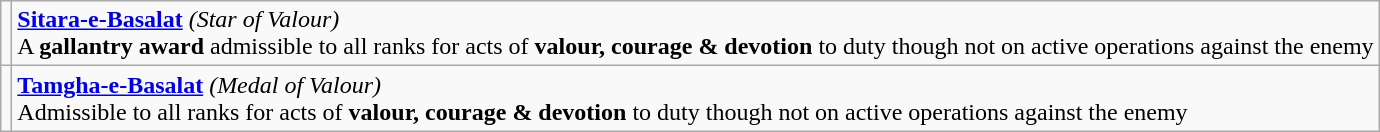<table class="wikitable">
<tr>
<td></td>
<td><strong><a href='#'>Sitara-e-Basalat</a></strong> <em>(Star of Valour)</em><br>A <strong>gallantry award</strong> admissible to all ranks for acts of <strong>valour, courage & devotion</strong> to duty though not on active operations against the enemy</td>
</tr>
<tr>
<td></td>
<td><strong><a href='#'>Tamgha-e-Basalat</a></strong> <em>(Medal of Valour)</em><br>Admissible to all ranks for acts of <strong>valour, courage & devotion</strong> to duty though not on active operations against the enemy</td>
</tr>
</table>
